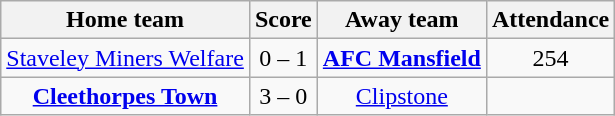<table class="wikitable" style="text-align: center">
<tr>
<th>Home team</th>
<th>Score</th>
<th>Away team</th>
<th>Attendance</th>
</tr>
<tr>
<td><a href='#'>Staveley Miners Welfare</a></td>
<td>0 – 1</td>
<td><strong><a href='#'>AFC Mansfield</a></strong></td>
<td>254</td>
</tr>
<tr>
<td><strong><a href='#'>Cleethorpes Town</a></strong></td>
<td>3 – 0</td>
<td><a href='#'>Clipstone</a></td>
<td></td>
</tr>
</table>
